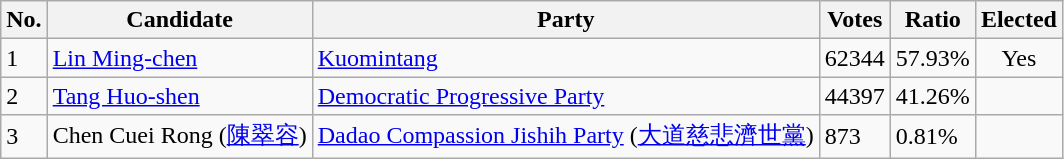<table class=wikitable>
<tr>
<th>No.</th>
<th>Candidate</th>
<th>Party</th>
<th>Votes</th>
<th>Ratio</th>
<th>Elected</th>
</tr>
<tr>
<td>1</td>
<td><a href='#'>Lin Ming-chen</a></td>
<td><a href='#'>Kuomintang</a></td>
<td>62344</td>
<td>57.93%</td>
<td style="text-align:center;">Yes</td>
</tr>
<tr>
<td>2</td>
<td><a href='#'>Tang Huo-shen</a></td>
<td><a href='#'>Democratic Progressive Party</a></td>
<td>44397</td>
<td>41.26%</td>
<td></td>
</tr>
<tr>
<td>3</td>
<td>Chen Cuei Rong  (<a href='#'>陳翠容</a>)</td>
<td><a href='#'>Dadao Compassion Jishih Party</a>  (<a href='#'>大道慈悲濟世黨</a>)</td>
<td>873</td>
<td>0.81%</td>
<td></td>
</tr>
</table>
